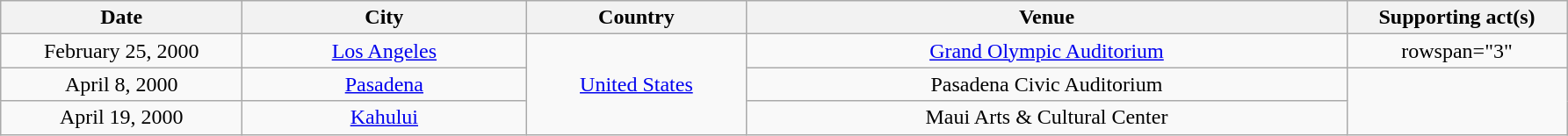<table class="wikitable sortable plainrowheaders" style="text-align:center;">
<tr>
<th scope="col" style="width:11em;">Date</th>
<th scope="col" style="width:13em;">City</th>
<th scope="col" style="width:10em;">Country</th>
<th scope="col" style="width:28em;">Venue</th>
<th scope="col" style="width:10em;">Supporting act(s)</th>
</tr>
<tr>
<td>February 25, 2000</td>
<td><a href='#'>Los Angeles</a></td>
<td rowspan="3"><a href='#'>United States</a></td>
<td><a href='#'>Grand Olympic Auditorium</a></td>
<td>rowspan="3" </td>
</tr>
<tr>
<td>April 8, 2000</td>
<td><a href='#'>Pasadena</a></td>
<td>Pasadena Civic Auditorium</td>
</tr>
<tr>
<td>April 19, 2000</td>
<td><a href='#'>Kahului</a></td>
<td>Maui Arts & Cultural Center</td>
</tr>
</table>
